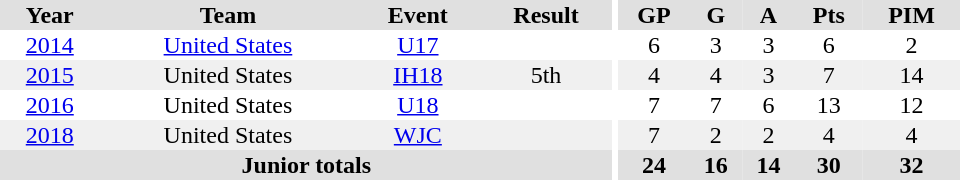<table border="0" cellpadding="1" cellspacing="0" ID="Table3" style="text-align:center; width:40em">
<tr ALIGN="center" bgcolor="#e0e0e0">
<th>Year</th>
<th>Team</th>
<th>Event</th>
<th>Result</th>
<th rowspan="99" bgcolor="#ffffff"></th>
<th>GP</th>
<th>G</th>
<th>A</th>
<th>Pts</th>
<th>PIM</th>
</tr>
<tr>
<td><a href='#'>2014</a></td>
<td><a href='#'>United States</a></td>
<td><a href='#'>U17</a></td>
<td></td>
<td>6</td>
<td>3</td>
<td>3</td>
<td>6</td>
<td>2</td>
</tr>
<tr bgcolor="#f0f0f0">
<td><a href='#'>2015</a></td>
<td>United States</td>
<td><a href='#'>IH18</a></td>
<td>5th</td>
<td>4</td>
<td>4</td>
<td>3</td>
<td>7</td>
<td>14</td>
</tr>
<tr>
<td><a href='#'>2016</a></td>
<td>United States</td>
<td><a href='#'>U18</a></td>
<td></td>
<td>7</td>
<td>7</td>
<td>6</td>
<td>13</td>
<td>12</td>
</tr>
<tr bgcolor="#f0f0f0">
<td><a href='#'>2018</a></td>
<td>United States</td>
<td><a href='#'>WJC</a></td>
<td></td>
<td>7</td>
<td>2</td>
<td>2</td>
<td>4</td>
<td>4</td>
</tr>
<tr bgcolor="#e0e0e0">
<th colspan="4">Junior totals</th>
<th>24</th>
<th>16</th>
<th>14</th>
<th>30</th>
<th>32</th>
</tr>
</table>
